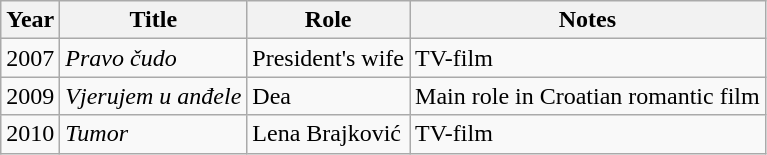<table class="wikitable sortable">
<tr>
<th>Year</th>
<th>Title</th>
<th>Role</th>
<th class="unsortable">Notes</th>
</tr>
<tr>
<td>2007</td>
<td><em>Pravo čudo</em></td>
<td>President's wife</td>
<td>TV-film</td>
</tr>
<tr>
<td>2009</td>
<td><em>Vjerujem u anđele</em></td>
<td>Dea</td>
<td>Main role in Croatian romantic film</td>
</tr>
<tr>
<td>2010</td>
<td><em>Tumor</em></td>
<td>Lena Brajković</td>
<td>TV-film</td>
</tr>
</table>
